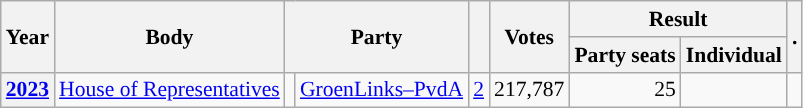<table class="wikitable plainrowheaders sortable" border=2 cellpadding=4 cellspacing=0 style="border: 1px #aaa solid; font-size: 90%; text-align:center;">
<tr>
<th scope="col" rowspan=2>Year</th>
<th scope="col" rowspan=2>Body</th>
<th scope="col" colspan=2 rowspan=2>Party</th>
<th scope="col" rowspan=2></th>
<th scope="col" rowspan=2>Votes</th>
<th scope="colgroup" colspan=2>Result</th>
<th scope="col" rowspan=2 class="unsortable">.</th>
</tr>
<tr>
<th scope="col">Party seats</th>
<th scope="col">Individual</th>
</tr>
<tr>
<th scope="row"><a href='#'>2023</a></th>
<td><a href='#'>House of Representatives</a></td>
<td style="background-color:"></td>
<td><a href='#'>GroenLinks–PvdA</a></td>
<td style=text-align:right><a href='#'>2</a></td>
<td style=text-align:right>217,787</td>
<td style=text-align:right>25</td>
<td></td>
<td></td>
</tr>
</table>
